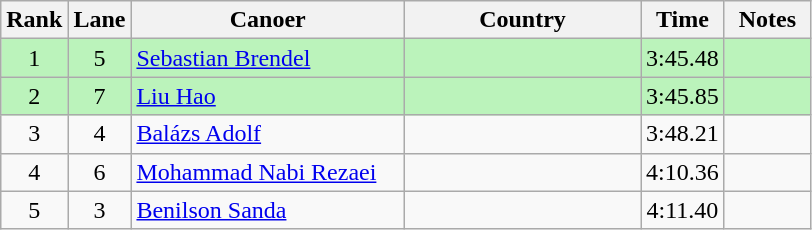<table class="wikitable sortable" style="text-align:center;">
<tr>
<th width=30>Rank</th>
<th width=30>Lane</th>
<th width=175>Canoer</th>
<th width=150>Country</th>
<th width=30>Time</th>
<th width=50>Notes</th>
</tr>
<tr bgcolor=bbf3bb>
<td>1</td>
<td>5</td>
<td align=left><a href='#'>Sebastian Brendel</a></td>
<td align=left></td>
<td>3:45.48</td>
<td></td>
</tr>
<tr bgcolor=bbf3bb>
<td>2</td>
<td>7</td>
<td align=left><a href='#'>Liu Hao</a></td>
<td align=left></td>
<td>3:45.85</td>
<td></td>
</tr>
<tr>
<td>3</td>
<td>4</td>
<td align=left><a href='#'>Balázs Adolf</a></td>
<td align=left></td>
<td>3:48.21</td>
<td></td>
</tr>
<tr>
<td>4</td>
<td>6</td>
<td align=left><a href='#'>Mohammad Nabi Rezaei</a></td>
<td align=left></td>
<td>4:10.36</td>
<td></td>
</tr>
<tr>
<td>5</td>
<td>3</td>
<td align=left><a href='#'>Benilson Sanda</a></td>
<td align=left></td>
<td>4:11.40</td>
<td></td>
</tr>
</table>
